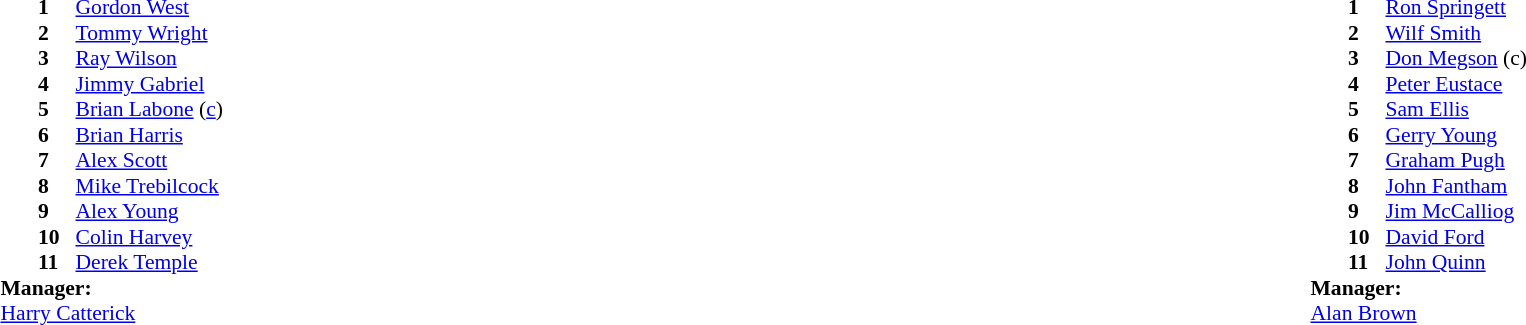<table style="width:100%;">
<tr>
<td style="vertical-align:top; width:50%;"><br><table style="font-size: 90%" cellspacing="0" cellpadding="0">
<tr>
<td colspan="4"></td>
</tr>
<tr>
<th width="25"></th>
<th width="25"></th>
</tr>
<tr>
<td></td>
<td><strong>1</strong></td>
<td> <a href='#'>Gordon West</a></td>
</tr>
<tr>
<td></td>
<td><strong>2</strong></td>
<td> <a href='#'>Tommy Wright</a></td>
</tr>
<tr>
<td></td>
<td><strong>3</strong></td>
<td> <a href='#'>Ray Wilson</a></td>
</tr>
<tr>
<td></td>
<td><strong>4</strong></td>
<td> <a href='#'>Jimmy Gabriel</a></td>
</tr>
<tr>
<td></td>
<td><strong>5</strong></td>
<td> <a href='#'>Brian Labone</a> (<a href='#'>c</a>)</td>
</tr>
<tr>
<td></td>
<td><strong>6</strong></td>
<td> <a href='#'>Brian Harris</a></td>
</tr>
<tr>
<td></td>
<td><strong>7</strong></td>
<td> <a href='#'>Alex Scott</a></td>
</tr>
<tr>
<td></td>
<td><strong>8</strong></td>
<td> <a href='#'>Mike Trebilcock</a></td>
</tr>
<tr>
<td></td>
<td><strong>9</strong></td>
<td> <a href='#'>Alex Young</a></td>
</tr>
<tr>
<td></td>
<td><strong>10</strong></td>
<td> <a href='#'>Colin Harvey</a></td>
</tr>
<tr>
<td></td>
<td><strong>11</strong></td>
<td> <a href='#'>Derek Temple</a></td>
</tr>
<tr>
<td colspan=4><strong>Manager:</strong></td>
</tr>
<tr>
<td colspan="4"> <a href='#'>Harry Catterick</a></td>
</tr>
</table>
</td>
<td valign="top"></td>
<td style="vertical-align:top; width:50%;"><br><table cellspacing="0" cellpadding="0" style="font-size:90%; margin:auto;">
<tr>
<td colspan="4"></td>
</tr>
<tr>
<th width="25"></th>
<th width="25"></th>
</tr>
<tr>
<td></td>
<td><strong>1</strong></td>
<td> <a href='#'>Ron Springett</a></td>
</tr>
<tr>
<td></td>
<td><strong>2</strong></td>
<td> <a href='#'>Wilf Smith</a></td>
</tr>
<tr>
<td></td>
<td><strong>3</strong></td>
<td> <a href='#'>Don Megson</a> (c)</td>
</tr>
<tr>
<td></td>
<td><strong>4</strong></td>
<td> <a href='#'>Peter Eustace</a></td>
</tr>
<tr>
<td></td>
<td><strong>5</strong></td>
<td> <a href='#'>Sam Ellis</a></td>
</tr>
<tr>
<td></td>
<td><strong>6</strong></td>
<td> <a href='#'>Gerry Young</a></td>
</tr>
<tr>
<td></td>
<td><strong>7</strong></td>
<td> <a href='#'>Graham Pugh</a></td>
</tr>
<tr>
<td></td>
<td><strong>8</strong></td>
<td> <a href='#'>John Fantham</a></td>
</tr>
<tr>
<td></td>
<td><strong>9</strong></td>
<td> <a href='#'>Jim McCalliog</a></td>
</tr>
<tr>
<td></td>
<td><strong>10</strong></td>
<td> <a href='#'>David Ford</a></td>
</tr>
<tr>
<td></td>
<td><strong>11</strong></td>
<td> <a href='#'>John Quinn</a></td>
</tr>
<tr>
<td colspan=4><strong>Manager:</strong></td>
</tr>
<tr>
<td colspan="4"> <a href='#'>Alan Brown</a></td>
</tr>
</table>
</td>
</tr>
</table>
